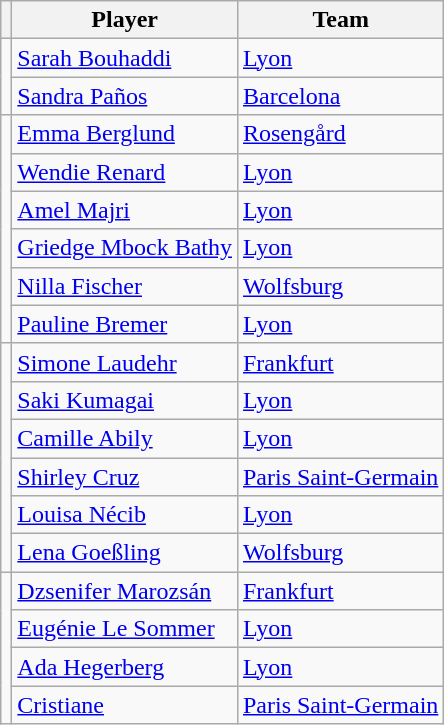<table class="wikitable" style="text-align:center">
<tr>
<th></th>
<th>Player</th>
<th>Team</th>
</tr>
<tr>
<td rowspan=2></td>
<td align=left> <a href='#'>Sarah Bouhaddi</a></td>
<td align=left> <a href='#'>Lyon</a></td>
</tr>
<tr>
<td align=left> <a href='#'>Sandra Paños</a></td>
<td align=left> <a href='#'>Barcelona</a></td>
</tr>
<tr>
<td rowspan=6></td>
<td align=left> <a href='#'>Emma Berglund</a></td>
<td align=left> <a href='#'>Rosengård</a></td>
</tr>
<tr>
<td align=left> <a href='#'>Wendie Renard</a></td>
<td align=left> <a href='#'>Lyon</a></td>
</tr>
<tr>
<td align=left> <a href='#'>Amel Majri</a></td>
<td align=left> <a href='#'>Lyon</a></td>
</tr>
<tr>
<td align=left> <a href='#'>Griedge Mbock Bathy</a></td>
<td align=left> <a href='#'>Lyon</a></td>
</tr>
<tr>
<td align=left> <a href='#'>Nilla Fischer</a></td>
<td align=left> <a href='#'>Wolfsburg</a></td>
</tr>
<tr>
<td align=left> <a href='#'>Pauline Bremer</a></td>
<td align=left> <a href='#'>Lyon</a></td>
</tr>
<tr>
<td rowspan=6></td>
<td align=left> <a href='#'>Simone Laudehr</a></td>
<td align=left> <a href='#'>Frankfurt</a></td>
</tr>
<tr>
<td align=left> <a href='#'>Saki Kumagai</a></td>
<td align=left> <a href='#'>Lyon</a></td>
</tr>
<tr>
<td align=left> <a href='#'>Camille Abily</a></td>
<td align=left> <a href='#'>Lyon</a></td>
</tr>
<tr>
<td align=left> <a href='#'>Shirley Cruz</a></td>
<td align=left> <a href='#'>Paris Saint-Germain</a></td>
</tr>
<tr>
<td align=left> <a href='#'>Louisa Nécib</a></td>
<td align=left> <a href='#'>Lyon</a></td>
</tr>
<tr>
<td align=left> <a href='#'>Lena Goeßling</a></td>
<td align=left> <a href='#'>Wolfsburg</a></td>
</tr>
<tr>
<td rowspan=4></td>
<td align=left> <a href='#'>Dzsenifer Marozsán</a></td>
<td align=left> <a href='#'>Frankfurt</a></td>
</tr>
<tr>
<td align=left> <a href='#'>Eugénie Le Sommer</a></td>
<td align=left> <a href='#'>Lyon</a></td>
</tr>
<tr>
<td align=left> <a href='#'>Ada Hegerberg</a></td>
<td align=left> <a href='#'>Lyon</a></td>
</tr>
<tr>
<td align=left> <a href='#'>Cristiane</a></td>
<td align=left> <a href='#'>Paris Saint-Germain</a></td>
</tr>
</table>
